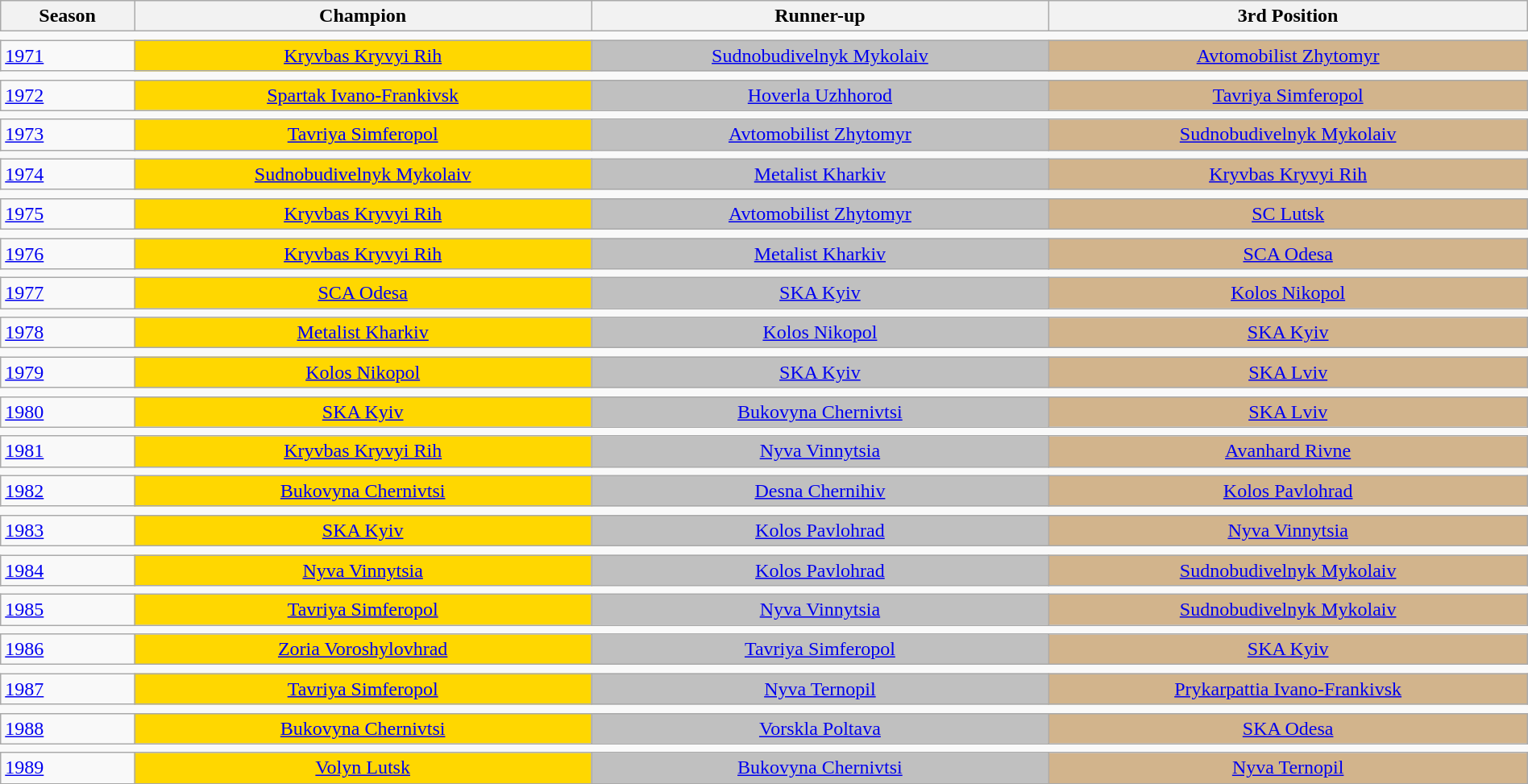<table class="wikitable" width=100% align=center style="border:2px black;">
<tr>
<th>Season</th>
<th>Champion</th>
<th>Runner-up</th>
<th>3rd Position</th>
</tr>
<tr>
<td colspan=5 style="border:1px black;"></td>
</tr>
<tr>
<td><a href='#'>1971</a></td>
<td align=center bgcolor=gold><a href='#'>Kryvbas Kryvyi Rih</a></td>
<td align=center bgcolor=silver><a href='#'>Sudnobudivelnyk Mykolaiv</a></td>
<td align=center bgcolor=tan><a href='#'>Avtomobilist Zhytomyr</a></td>
</tr>
<tr>
<td colspan=5 style="border:1px black;"></td>
</tr>
<tr>
<td><a href='#'>1972</a></td>
<td align=center bgcolor=gold><a href='#'>Spartak Ivano-Frankivsk</a></td>
<td align=center bgcolor=silver><a href='#'>Hoverla Uzhhorod</a></td>
<td align=center bgcolor=tan><a href='#'>Tavriya Simferopol</a></td>
</tr>
<tr>
<td colspan=5 style="border:1px black;"></td>
</tr>
<tr>
<td><a href='#'>1973</a></td>
<td align=center bgcolor=gold><a href='#'>Tavriya Simferopol</a></td>
<td align=center bgcolor=silver><a href='#'>Avtomobilist Zhytomyr</a></td>
<td align=center bgcolor=tan><a href='#'>Sudnobudivelnyk Mykolaiv</a></td>
</tr>
<tr>
<td colspan=5 style="border:1px black;"></td>
</tr>
<tr>
<td><a href='#'>1974</a></td>
<td align=center bgcolor=gold><a href='#'>Sudnobudivelnyk Mykolaiv</a></td>
<td align=center bgcolor=silver><a href='#'>Metalist Kharkiv</a></td>
<td align=center bgcolor=tan><a href='#'>Kryvbas Kryvyi Rih</a></td>
</tr>
<tr>
<td colspan=5 style="border:1px black;"></td>
</tr>
<tr>
<td><a href='#'>1975</a></td>
<td align=center bgcolor=gold><a href='#'>Kryvbas Kryvyi Rih</a></td>
<td align=center bgcolor=silver><a href='#'>Avtomobilist Zhytomyr</a></td>
<td align=center bgcolor=tan><a href='#'>SC Lutsk</a></td>
</tr>
<tr>
<td colspan=5 style="border:1px black;"></td>
</tr>
<tr>
<td><a href='#'>1976</a></td>
<td align=center bgcolor=gold><a href='#'>Kryvbas Kryvyi Rih</a></td>
<td align=center bgcolor=silver><a href='#'>Metalist Kharkiv</a></td>
<td align=center bgcolor=tan><a href='#'>SCA Odesa</a></td>
</tr>
<tr>
<td colspan=5 style="border:1px black;"></td>
</tr>
<tr>
<td><a href='#'>1977</a></td>
<td align=center bgcolor=gold><a href='#'>SCA Odesa</a></td>
<td align=center bgcolor=silver><a href='#'>SKA Kyiv</a></td>
<td align=center bgcolor=tan><a href='#'>Kolos Nikopol</a></td>
</tr>
<tr>
<td colspan=5 style="border:1px black;"></td>
</tr>
<tr>
<td><a href='#'>1978</a></td>
<td align=center bgcolor=gold><a href='#'>Metalist Kharkiv</a></td>
<td align=center bgcolor=silver><a href='#'>Kolos Nikopol</a></td>
<td align=center bgcolor=tan><a href='#'>SKA Kyiv</a></td>
</tr>
<tr>
<td colspan=5 style="border:1px black;"></td>
</tr>
<tr>
<td><a href='#'>1979</a></td>
<td align=center bgcolor=gold><a href='#'>Kolos Nikopol</a></td>
<td align=center bgcolor=silver><a href='#'>SKA Kyiv</a></td>
<td align=center bgcolor=tan><a href='#'>SKA Lviv</a></td>
</tr>
<tr>
<td colspan=5 style="border:1px black;"></td>
</tr>
<tr>
<td><a href='#'>1980</a></td>
<td align=center bgcolor=gold><a href='#'>SKA Kyiv</a></td>
<td align=center bgcolor=silver><a href='#'>Bukovyna Chernivtsi</a></td>
<td align=center bgcolor=tan><a href='#'>SKA Lviv</a></td>
</tr>
<tr>
<td colspan=5 style="border:1px black;"></td>
</tr>
<tr>
<td><a href='#'>1981</a></td>
<td align=center bgcolor=gold><a href='#'>Kryvbas Kryvyi Rih</a></td>
<td align=center bgcolor=silver><a href='#'>Nyva Vinnytsia</a></td>
<td align=center bgcolor=tan><a href='#'>Avanhard Rivne</a></td>
</tr>
<tr>
<td colspan=5 style="border:1px black;"></td>
</tr>
<tr>
<td><a href='#'>1982</a></td>
<td align=center bgcolor=gold><a href='#'>Bukovyna Chernivtsi</a></td>
<td align=center bgcolor=silver><a href='#'>Desna Chernihiv</a></td>
<td align=center bgcolor=tan><a href='#'>Kolos Pavlohrad</a></td>
</tr>
<tr>
<td colspan=5 style="border:1px black;"></td>
</tr>
<tr>
<td><a href='#'>1983</a></td>
<td align=center bgcolor=gold><a href='#'>SKA Kyiv</a></td>
<td align=center bgcolor=silver><a href='#'>Kolos Pavlohrad</a></td>
<td align=center bgcolor=tan><a href='#'>Nyva Vinnytsia</a></td>
</tr>
<tr>
<td colspan=5 style="border:1px black;"></td>
</tr>
<tr>
<td><a href='#'>1984</a></td>
<td align=center bgcolor=gold><a href='#'>Nyva Vinnytsia</a></td>
<td align=center bgcolor=silver><a href='#'>Kolos Pavlohrad</a></td>
<td align=center bgcolor=tan><a href='#'>Sudnobudivelnyk Mykolaiv</a></td>
</tr>
<tr>
<td colspan=5 style="border:1px black;"></td>
</tr>
<tr>
<td><a href='#'>1985</a></td>
<td align=center bgcolor=gold><a href='#'>Tavriya Simferopol</a></td>
<td align=center bgcolor=silver><a href='#'>Nyva Vinnytsia</a></td>
<td align=center bgcolor=tan><a href='#'>Sudnobudivelnyk Mykolaiv</a></td>
</tr>
<tr>
<td colspan=5 style="border:1px black;"></td>
</tr>
<tr>
<td><a href='#'>1986</a></td>
<td align=center bgcolor=gold><a href='#'>Zoria Voroshylovhrad</a></td>
<td align=center bgcolor=silver><a href='#'>Tavriya Simferopol</a></td>
<td align=center bgcolor=tan><a href='#'>SKA Kyiv</a></td>
</tr>
<tr>
<td colspan=5 style="border:1px black;"></td>
</tr>
<tr>
<td><a href='#'>1987</a></td>
<td align=center bgcolor=gold><a href='#'>Tavriya Simferopol</a></td>
<td align=center bgcolor=silver><a href='#'>Nyva Ternopil</a></td>
<td align=center bgcolor=tan><a href='#'>Prykarpattia Ivano-Frankivsk</a></td>
</tr>
<tr>
<td colspan=5 style="border:1px black;"></td>
</tr>
<tr>
<td><a href='#'>1988</a></td>
<td align=center bgcolor=gold><a href='#'>Bukovyna Chernivtsi</a></td>
<td align=center bgcolor=silver><a href='#'>Vorskla Poltava</a></td>
<td align=center bgcolor=tan><a href='#'>SKA Odesa</a></td>
</tr>
<tr>
<td colspan=5 style="border:1px black;"></td>
</tr>
<tr>
<td><a href='#'>1989</a></td>
<td align=center bgcolor=gold><a href='#'>Volyn Lutsk</a></td>
<td align=center bgcolor=silver><a href='#'>Bukovyna Chernivtsi</a></td>
<td align=center bgcolor=tan><a href='#'>Nyva Ternopil</a></td>
</tr>
</table>
